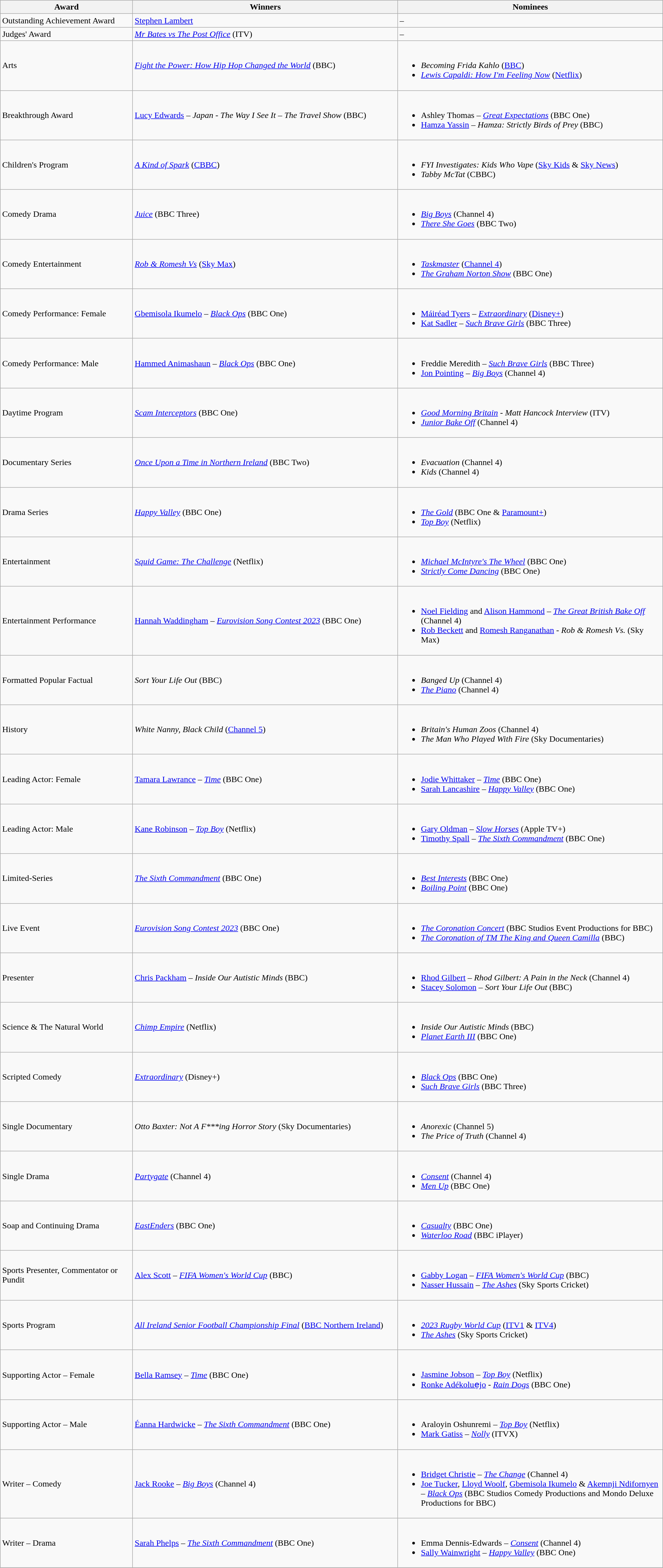<table class="wikitable">
<tr>
<th width="20%">Award</th>
<th width="40%">Winners</th>
<th width="40%">Nominees</th>
</tr>
<tr>
<td>Outstanding Achievement Award</td>
<td><a href='#'>Stephen Lambert</a></td>
<td>–</td>
</tr>
<tr>
<td>Judges' Award</td>
<td><em><a href='#'>Mr Bates vs The Post Office</a></em> (ITV)</td>
<td>–</td>
</tr>
<tr>
<td>Arts</td>
<td><em><a href='#'>Fight the Power: How Hip Hop Changed the World</a></em> (BBC)</td>
<td><br><ul><li><em>Becoming Frida Kahlo</em> (<a href='#'>BBC</a>)</li><li><em><a href='#'>Lewis Capaldi: How I'm Feeling Now</a></em> (<a href='#'>Netflix</a>)</li></ul></td>
</tr>
<tr>
<td>Breakthrough Award</td>
<td><a href='#'>Lucy Edwards</a> – <em>Japan - The Way I See It</em> – <em>The Travel Show</em> (BBC)</td>
<td><br><ul><li>Ashley Thomas – <em><a href='#'>Great Expectations</a></em> (BBC One)</li><li><a href='#'>Hamza Yassin</a> – <em>Hamza: Strictly Birds of Prey</em> (BBC)</li></ul></td>
</tr>
<tr>
<td>Children's Program</td>
<td><em><a href='#'>A Kind of Spark</a></em> (<a href='#'>CBBC</a>)</td>
<td><br><ul><li><em>FYI Investigates: Kids Who Vape</em> (<a href='#'>Sky Kids</a> & <a href='#'>Sky News</a>)</li><li><em>Tabby McTat</em> (CBBC)</li></ul></td>
</tr>
<tr>
<td>Comedy Drama</td>
<td><em><a href='#'>Juice</a></em> (BBC Three)</td>
<td><br><ul><li><em><a href='#'>Big Boys</a></em> (Channel 4)</li><li><em><a href='#'>There She Goes</a></em> (BBC Two)</li></ul></td>
</tr>
<tr>
<td>Comedy Entertainment</td>
<td><em><a href='#'>Rob & Romesh Vs</a></em> (<a href='#'>Sky Max</a>)</td>
<td><br><ul><li><em><a href='#'>Taskmaster</a></em> (<a href='#'>Channel 4</a>)</li><li><em><a href='#'>The Graham Norton Show</a></em> (BBC One)</li></ul></td>
</tr>
<tr>
<td>Comedy Performance: Female</td>
<td><a href='#'>Gbemisola Ikumelo</a> – <em><a href='#'>Black Ops</a></em> (BBC One)</td>
<td><br><ul><li><a href='#'>Máiréad Tyers</a> – <em><a href='#'>Extraordinary</a></em> (<a href='#'>Disney+</a>)</li><li><a href='#'>Kat Sadler</a> – <em><a href='#'>Such Brave Girls</a></em> (BBC Three)</li></ul></td>
</tr>
<tr>
<td>Comedy Performance: Male</td>
<td><a href='#'>Hammed Animashaun</a> – <em><a href='#'>Black Ops</a></em> (BBC One)</td>
<td><br><ul><li>Freddie Meredith – <em><a href='#'>Such Brave Girls</a></em> (BBC Three)</li><li><a href='#'>Jon Pointing</a> – <em><a href='#'>Big Boys</a></em> (Channel 4)</li></ul></td>
</tr>
<tr>
<td>Daytime Program</td>
<td><em><a href='#'>Scam Interceptors</a></em> (BBC One)</td>
<td><br><ul><li><em><a href='#'>Good Morning Britain</a> - Matt Hancock Interview</em> (ITV)</li><li><em><a href='#'>Junior Bake Off</a></em> (Channel 4)</li></ul></td>
</tr>
<tr>
<td>Documentary Series</td>
<td><em><a href='#'>Once Upon a Time in Northern Ireland</a></em> (BBC Two)</td>
<td><br><ul><li><em>Evacuation</em> (Channel 4)</li><li><em>Kids</em> (Channel 4)</li></ul></td>
</tr>
<tr>
<td>Drama Series</td>
<td><em><a href='#'>Happy Valley</a></em> (BBC One)</td>
<td><br><ul><li><em><a href='#'>The Gold</a></em> (BBC One & <a href='#'>Paramount+</a>)</li><li><em><a href='#'>Top Boy</a></em> (Netflix)</li></ul></td>
</tr>
<tr>
<td>Entertainment</td>
<td><em><a href='#'>Squid Game: The Challenge</a></em> (Netflix)</td>
<td><br><ul><li><em><a href='#'>Michael McIntyre's The Wheel</a></em> (BBC One)</li><li><em><a href='#'>Strictly Come Dancing</a></em> (BBC One)</li></ul></td>
</tr>
<tr>
<td>Entertainment Performance</td>
<td><a href='#'>Hannah Waddingham</a> – <em><a href='#'>Eurovision Song Contest 2023</a></em> (BBC One)</td>
<td><br><ul><li><a href='#'>Noel Fielding</a> and <a href='#'>Alison Hammond</a> – <em><a href='#'>The Great British Bake Off</a></em> (Channel 4)</li><li><a href='#'>Rob Beckett</a> and <a href='#'>Romesh Ranganathan</a> - <em>Rob & Romesh Vs.</em> (Sky Max)</li></ul></td>
</tr>
<tr>
<td>Formatted Popular Factual</td>
<td><em>Sort Your Life Out</em> (BBC)</td>
<td><br><ul><li><em>Banged Up</em> (Channel 4)</li><li><em><a href='#'>The Piano</a></em> (Channel 4)</li></ul></td>
</tr>
<tr>
<td>History</td>
<td><em>White Nanny, Black Child</em> (<a href='#'>Channel 5</a>)</td>
<td><br><ul><li><em>Britain's Human Zoos</em> (Channel 4)</li><li><em>The Man Who Played With Fire</em> (Sky Documentaries)</li></ul></td>
</tr>
<tr>
<td>Leading Actor: Female</td>
<td><a href='#'>Tamara Lawrance</a> – <em><a href='#'>Time</a></em> (BBC One)</td>
<td><br><ul><li><a href='#'>Jodie Whittaker</a> – <em><a href='#'>Time</a></em> (BBC One)</li><li><a href='#'>Sarah Lancashire</a> – <em><a href='#'>Happy Valley</a></em> (BBC One)</li></ul></td>
</tr>
<tr>
<td>Leading Actor: Male</td>
<td><a href='#'>Kane Robinson</a> – <em><a href='#'>Top Boy</a></em> (Netflix)</td>
<td><br><ul><li><a href='#'>Gary Oldman</a> – <em><a href='#'>Slow Horses</a></em> (Apple TV+)</li><li><a href='#'>Timothy Spall</a> – <em><a href='#'>The Sixth Commandment</a></em> (BBC One)</li></ul></td>
</tr>
<tr>
<td>Limited-Series</td>
<td><em><a href='#'>The Sixth Commandment</a></em> (BBC One)</td>
<td><br><ul><li><em><a href='#'>Best Interests</a></em>  (BBC One)</li><li><em><a href='#'>Boiling Point</a></em> (BBC One)</li></ul></td>
</tr>
<tr>
<td>Live Event</td>
<td><em><a href='#'>Eurovision Song Contest 2023</a></em> (BBC One)</td>
<td><br><ul><li><em><a href='#'>The Coronation Concert</a></em> (BBC Studios Event Productions for BBC)</li><li><em><a href='#'>The Coronation of TM The King and Queen Camilla</a></em> (BBC)</li></ul></td>
</tr>
<tr>
<td>Presenter</td>
<td><a href='#'>Chris Packham</a> – <em>Inside Our Autistic Minds</em> (BBC)</td>
<td><br><ul><li><a href='#'>Rhod Gilbert</a> – <em>Rhod Gilbert: A Pain in the Neck</em> (Channel 4)</li><li><a href='#'>Stacey Solomon</a> – <em>Sort Your Life Out</em> (BBC)</li></ul></td>
</tr>
<tr>
<td>Science & The Natural World</td>
<td><em><a href='#'>Chimp Empire</a></em> (Netflix)</td>
<td><br><ul><li><em>Inside Our Autistic Minds</em> (BBC)</li><li><em><a href='#'>Planet Earth III</a></em> (BBC One)</li></ul></td>
</tr>
<tr>
<td>Scripted Comedy</td>
<td><em><a href='#'>Extraordinary</a></em> (Disney+)</td>
<td><br><ul><li><em><a href='#'>Black Ops</a></em> (BBC One)</li><li><em><a href='#'>Such Brave Girls</a></em> (BBC Three)</li></ul></td>
</tr>
<tr>
<td>Single Documentary</td>
<td><em>Otto Baxter: Not A F***ing Horror Story</em> (Sky Documentaries)</td>
<td><br><ul><li><em>Anorexic</em> (Channel 5)</li><li><em>The Price of Truth</em> (Channel 4)</li></ul></td>
</tr>
<tr>
<td>Single Drama</td>
<td><em><a href='#'>Partygate</a></em> (Channel 4)</td>
<td><br><ul><li><em><a href='#'>Consent</a></em> (Channel 4)</li><li><em><a href='#'>Men Up</a></em> (BBC One)</li></ul></td>
</tr>
<tr>
<td>Soap and Continuing Drama</td>
<td><em><a href='#'>EastEnders</a></em> (BBC One)</td>
<td><br><ul><li><em><a href='#'>Casualty</a></em> (BBC One)</li><li><em><a href='#'>Waterloo Road</a></em> (BBC iPlayer)</li></ul></td>
</tr>
<tr>
<td>Sports Presenter, Commentator or Pundit</td>
<td><a href='#'>Alex Scott</a> – <em><a href='#'>FIFA Women's World Cup</a></em> (BBC)</td>
<td><br><ul><li><a href='#'>Gabby Logan</a> – <em><a href='#'>FIFA Women's World Cup</a></em> (BBC)</li><li><a href='#'>Nasser Hussain</a> – <em><a href='#'>The Ashes</a></em> (Sky Sports Cricket)</li></ul></td>
</tr>
<tr>
<td>Sports Program</td>
<td><em><a href='#'>All Ireland Senior Football Championship Final</a></em> (<a href='#'>BBC Northern Ireland</a>)</td>
<td><br><ul><li><em><a href='#'>2023 Rugby World Cup</a></em> (<a href='#'>ITV1</a> & <a href='#'>ITV4</a>)</li><li><em><a href='#'>The Ashes</a></em> (Sky Sports Cricket)</li></ul></td>
</tr>
<tr>
<td>Supporting Actor – Female</td>
<td><a href='#'>Bella Ramsey</a> – <em><a href='#'>Time</a></em> (BBC One)</td>
<td><br><ul><li><a href='#'>Jasmine Jobson</a> – <em><a href='#'>Top Boy</a></em> (Netflix)</li><li><a href='#'>Ronke Adékoluẹjo</a> - <em><a href='#'>Rain Dogs</a></em> (BBC One)</li></ul></td>
</tr>
<tr>
<td>Supporting Actor – Male</td>
<td><a href='#'>Éanna Hardwicke</a> – <em><a href='#'>The Sixth Commandment</a></em> (BBC One)</td>
<td><br><ul><li>Araloyin Oshunremi – <em><a href='#'>Top Boy</a></em> (Netflix)</li><li><a href='#'>Mark Gatiss</a> – <em><a href='#'>Nolly</a></em> (ITVX)</li></ul></td>
</tr>
<tr>
<td>Writer – Comedy</td>
<td><a href='#'>Jack Rooke</a> – <em><a href='#'>Big Boys</a></em> (Channel 4)</td>
<td><br><ul><li><a href='#'>Bridget Christie</a> – <em><a href='#'>The Change</a></em> (Channel 4)</li><li><a href='#'>Joe Tucker</a>, <a href='#'>Lloyd Woolf</a>, <a href='#'>Gbemisola Ikumelo</a> & <a href='#'>Akemnji Ndifornyen</a> – <em><a href='#'>Black Ops</a></em> (BBC Studios Comedy Productions and Mondo Deluxe Productions for BBC)</li></ul></td>
</tr>
<tr>
<td>Writer – Drama</td>
<td><a href='#'>Sarah Phelps</a> – <em><a href='#'>The Sixth Commandment</a></em> (BBC One)</td>
<td><br><ul><li>Emma Dennis-Edwards – <em><a href='#'>Consent</a></em> (Channel 4)</li><li><a href='#'>Sally Wainwright</a> – <em><a href='#'>Happy Valley</a></em> (BBC One)</li></ul></td>
</tr>
<tr>
</tr>
</table>
